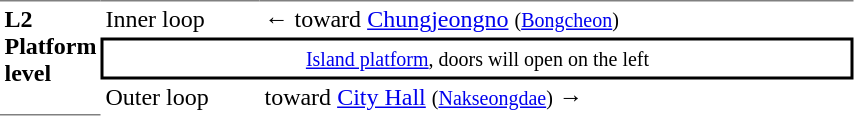<table table border=0 cellspacing=0 cellpadding=3>
<tr>
<td style="border-top:solid 1px gray;border-bottom:solid 1px gray;" width=50 rowspan=10 valign=top><strong>L2<br>Platform level</strong></td>
<td style="border-bottom:solid 0px gray;border-top:solid 1px gray;" width=100>Inner loop</td>
<td style="border-bottom:solid 0px gray;border-top:solid 1px gray;" width=390>←  toward <a href='#'>Chungjeongno</a> <small>(<a href='#'>Bongcheon</a>)</small></td>
</tr>
<tr>
<td style="border-top:solid 2px black;border-right:solid 2px black;border-left:solid 2px black;border-bottom:solid 2px black;text-align:center;" colspan=2><small><a href='#'>Island platform</a>, doors will open on the left </small></td>
</tr>
<tr>
<td>Outer loop</td>
<td>  toward <a href='#'>City Hall</a> <small>(<a href='#'>Nakseongdae</a>)</small> →</td>
</tr>
</table>
